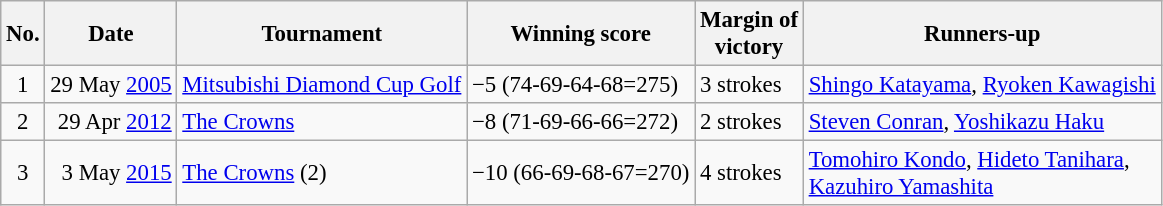<table class="wikitable" style="font-size:95%;">
<tr>
<th>No.</th>
<th>Date</th>
<th>Tournament</th>
<th>Winning score</th>
<th>Margin of<br>victory</th>
<th>Runners-up</th>
</tr>
<tr>
<td align=center>1</td>
<td align=right>29 May <a href='#'>2005</a></td>
<td><a href='#'>Mitsubishi Diamond Cup Golf</a></td>
<td>−5 (74-69-64-68=275)</td>
<td>3 strokes</td>
<td> <a href='#'>Shingo Katayama</a>,  <a href='#'>Ryoken Kawagishi</a></td>
</tr>
<tr>
<td align=center>2</td>
<td align=right>29 Apr <a href='#'>2012</a></td>
<td><a href='#'>The Crowns</a></td>
<td>−8 (71-69-66-66=272)</td>
<td>2 strokes</td>
<td> <a href='#'>Steven Conran</a>,  <a href='#'>Yoshikazu Haku</a></td>
</tr>
<tr>
<td align=center>3</td>
<td align=right>3 May <a href='#'>2015</a></td>
<td><a href='#'>The Crowns</a> (2)</td>
<td>−10 (66-69-68-67=270)</td>
<td>4 strokes</td>
<td> <a href='#'>Tomohiro Kondo</a>,  <a href='#'>Hideto Tanihara</a>,<br> <a href='#'>Kazuhiro Yamashita</a></td>
</tr>
</table>
